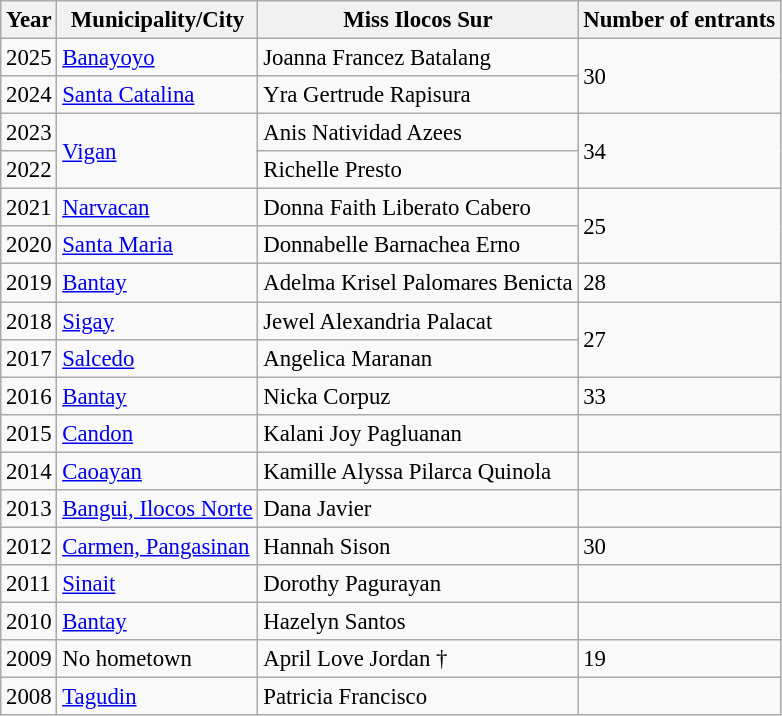<table class="wikitable sortable" style="font-size: 95%;">
<tr align="center">
<th>Year</th>
<th>Municipality/City</th>
<th>Miss Ilocos Sur</th>
<th>Number of entrants</th>
</tr>
<tr>
<td>2025</td>
<td> <a href='#'>Banayoyo</a></td>
<td>Joanna Francez Batalang</td>
<td rowspan="2">30</td>
</tr>
<tr>
<td>2024</td>
<td> <a href='#'>Santa Catalina</a></td>
<td>Yra Gertrude Rapisura</td>
</tr>
<tr>
<td>2023</td>
<td rowspan="2"> <a href='#'>Vigan</a></td>
<td>Anis Natividad Azees</td>
<td rowspan="2">34</td>
</tr>
<tr>
<td>2022</td>
<td>Richelle Presto</td>
</tr>
<tr>
<td>2021</td>
<td> <a href='#'>Narvacan</a></td>
<td>Donna Faith Liberato Cabero</td>
<td rowspan="2">25</td>
</tr>
<tr>
<td>2020</td>
<td> <a href='#'>Santa Maria</a></td>
<td>Donnabelle Barnachea Erno</td>
</tr>
<tr>
<td>2019</td>
<td> <a href='#'>Bantay</a></td>
<td>Adelma Krisel Palomares Benicta</td>
<td>28</td>
</tr>
<tr>
<td>2018</td>
<td> <a href='#'>Sigay</a></td>
<td>Jewel Alexandria Palacat</td>
<td rowspan="2">27</td>
</tr>
<tr>
<td>2017</td>
<td> <a href='#'>Salcedo</a></td>
<td>Angelica Maranan</td>
</tr>
<tr>
<td>2016</td>
<td> <a href='#'>Bantay</a></td>
<td>Nicka Corpuz</td>
<td>33</td>
</tr>
<tr>
<td>2015</td>
<td> <a href='#'>Candon</a></td>
<td>Kalani Joy Pagluanan</td>
<td></td>
</tr>
<tr>
<td>2014</td>
<td> <a href='#'>Caoayan</a></td>
<td>Kamille Alyssa Pilarca Quinola</td>
<td></td>
</tr>
<tr>
<td>2013</td>
<td><a href='#'>Bangui, Ilocos Norte</a></td>
<td>Dana Javier</td>
<td></td>
</tr>
<tr>
<td>2012</td>
<td><a href='#'>Carmen, Pangasinan</a></td>
<td>Hannah Sison</td>
<td>30</td>
</tr>
<tr>
<td>2011</td>
<td> <a href='#'>Sinait</a></td>
<td>Dorothy Pagurayan</td>
<td></td>
</tr>
<tr>
<td>2010</td>
<td> <a href='#'>Bantay</a></td>
<td>Hazelyn Santos</td>
<td></td>
</tr>
<tr>
<td>2009</td>
<td>No hometown</td>
<td>April Love Jordan †</td>
<td>19</td>
</tr>
<tr>
<td>2008</td>
<td> <a href='#'>Tagudin</a></td>
<td>Patricia Francisco</td>
<td></td>
</tr>
</table>
